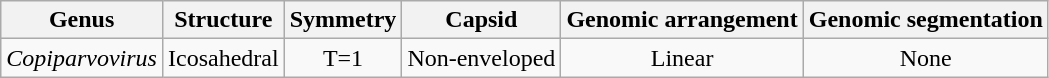<table class="wikitable sortable" style="text-align:center">
<tr>
<th>Genus</th>
<th>Structure</th>
<th>Symmetry</th>
<th>Capsid</th>
<th>Genomic arrangement</th>
<th>Genomic segmentation</th>
</tr>
<tr>
<td><em>Copiparvovirus</em></td>
<td>Icosahedral</td>
<td>T=1</td>
<td>Non-enveloped</td>
<td>Linear</td>
<td>None</td>
</tr>
</table>
